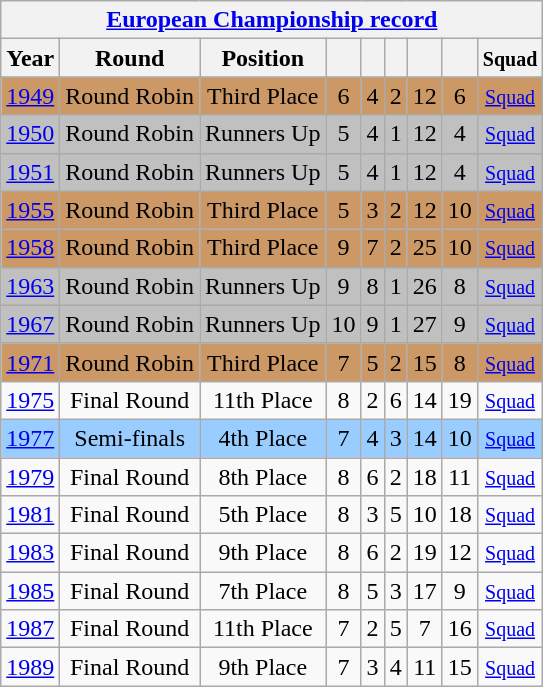<table class="wikitable" style="text-align: center;">
<tr>
<th colspan=9><a href='#'>European Championship record</a></th>
</tr>
<tr>
<th>Year</th>
<th>Round</th>
<th>Position</th>
<th></th>
<th></th>
<th></th>
<th></th>
<th></th>
<th><small>Squad</small></th>
</tr>
<tr bgcolor=cc9966>
<td> <a href='#'>1949</a></td>
<td>Round Robin</td>
<td>Third Place</td>
<td>6</td>
<td>4</td>
<td>2</td>
<td>12</td>
<td>6</td>
<td><small><a href='#'>Squad</a></small></td>
</tr>
<tr bgcolor=silver>
<td> <a href='#'>1950</a></td>
<td>Round Robin</td>
<td>Runners Up</td>
<td>5</td>
<td>4</td>
<td>1</td>
<td>12</td>
<td>4</td>
<td><small><a href='#'>Squad</a></small></td>
</tr>
<tr bgcolor=silver>
<td> <a href='#'>1951</a></td>
<td>Round Robin</td>
<td>Runners Up</td>
<td>5</td>
<td>4</td>
<td>1</td>
<td>12</td>
<td>4</td>
<td><small><a href='#'>Squad</a></small></td>
</tr>
<tr bgcolor=cc9966>
<td> <a href='#'>1955</a></td>
<td>Round Robin</td>
<td>Third Place</td>
<td>5</td>
<td>3</td>
<td>2</td>
<td>12</td>
<td>10</td>
<td><small><a href='#'>Squad</a></small></td>
</tr>
<tr bgcolor=cc9966>
<td> <a href='#'>1958</a></td>
<td>Round Robin</td>
<td>Third Place</td>
<td>9</td>
<td>7</td>
<td>2</td>
<td>25</td>
<td>10</td>
<td><small><a href='#'>Squad</a></small></td>
</tr>
<tr bgcolor=silver>
<td> <a href='#'>1963</a></td>
<td>Round Robin</td>
<td>Runners Up</td>
<td>9</td>
<td>8</td>
<td>1</td>
<td>26</td>
<td>8</td>
<td><small><a href='#'>Squad</a></small></td>
</tr>
<tr bgcolor=silver>
<td> <a href='#'>1967</a></td>
<td>Round Robin</td>
<td>Runners Up</td>
<td>10</td>
<td>9</td>
<td>1</td>
<td>27</td>
<td>9</td>
<td><small><a href='#'>Squad</a></small></td>
</tr>
<tr bgcolor=cc9966>
<td> <a href='#'>1971</a></td>
<td>Round Robin</td>
<td>Third Place</td>
<td>7</td>
<td>5</td>
<td>2</td>
<td>15</td>
<td>8</td>
<td><small><a href='#'>Squad</a></small></td>
</tr>
<tr>
<td> <a href='#'>1975</a></td>
<td>Final Round</td>
<td>11th Place</td>
<td>8</td>
<td>2</td>
<td>6</td>
<td>14</td>
<td>19</td>
<td><small><a href='#'>Squad</a></small></td>
</tr>
<tr bgcolor=#9acdff>
<td> <a href='#'>1977</a></td>
<td>Semi-finals</td>
<td>4th Place</td>
<td>7</td>
<td>4</td>
<td>3</td>
<td>14</td>
<td>10</td>
<td><small><a href='#'>Squad</a></small></td>
</tr>
<tr>
<td> <a href='#'>1979</a></td>
<td>Final Round</td>
<td>8th Place</td>
<td>8</td>
<td>6</td>
<td>2</td>
<td>18</td>
<td>11</td>
<td><small><a href='#'>Squad</a></small></td>
</tr>
<tr>
<td> <a href='#'>1981</a></td>
<td>Final Round</td>
<td>5th Place</td>
<td>8</td>
<td>3</td>
<td>5</td>
<td>10</td>
<td>18</td>
<td><small><a href='#'>Squad</a></small></td>
</tr>
<tr>
<td> <a href='#'>1983</a></td>
<td>Final Round</td>
<td>9th Place</td>
<td>8</td>
<td>6</td>
<td>2</td>
<td>19</td>
<td>12</td>
<td><small><a href='#'>Squad</a></small></td>
</tr>
<tr>
<td> <a href='#'>1985</a></td>
<td>Final Round</td>
<td>7th Place</td>
<td>8</td>
<td>5</td>
<td>3</td>
<td>17</td>
<td>9</td>
<td><small><a href='#'>Squad</a></small></td>
</tr>
<tr>
<td> <a href='#'>1987</a></td>
<td>Final Round</td>
<td>11th Place</td>
<td>7</td>
<td>2</td>
<td>5</td>
<td>7</td>
<td>16</td>
<td><small><a href='#'>Squad</a></small></td>
</tr>
<tr>
<td> <a href='#'>1989</a></td>
<td>Final Round</td>
<td>9th Place</td>
<td>7</td>
<td>3</td>
<td>4</td>
<td>11</td>
<td>15</td>
<td><small><a href='#'>Squad</a></small></td>
</tr>
</table>
